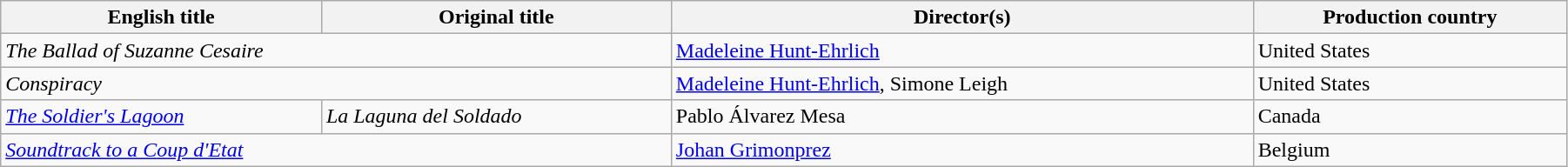<table class="wikitable" style="width:95%; margin-bottom:2px">
<tr>
<th>English title</th>
<th>Original title</th>
<th>Director(s)</th>
<th>Production country</th>
</tr>
<tr>
<td colspan=2><em>The Ballad of Suzanne Cesaire</em></td>
<td><a href='#'>Madeleine Hunt-Ehrlich</a></td>
<td>United States</td>
</tr>
<tr>
<td colspan=2><em>Conspiracy</em></td>
<td><a href='#'>Madeleine Hunt-Ehrlich</a>, Simone Leigh</td>
<td>United States</td>
</tr>
<tr>
<td><em><a href='#'>The Soldier's Lagoon</a></em></td>
<td><em>La Laguna del Soldado</em></td>
<td>Pablo Álvarez Mesa</td>
<td>Canada</td>
</tr>
<tr>
<td colspan=2><em><a href='#'>Soundtrack to a Coup d'Etat</a></em></td>
<td><a href='#'>Johan Grimonprez</a></td>
<td>Belgium</td>
</tr>
</table>
